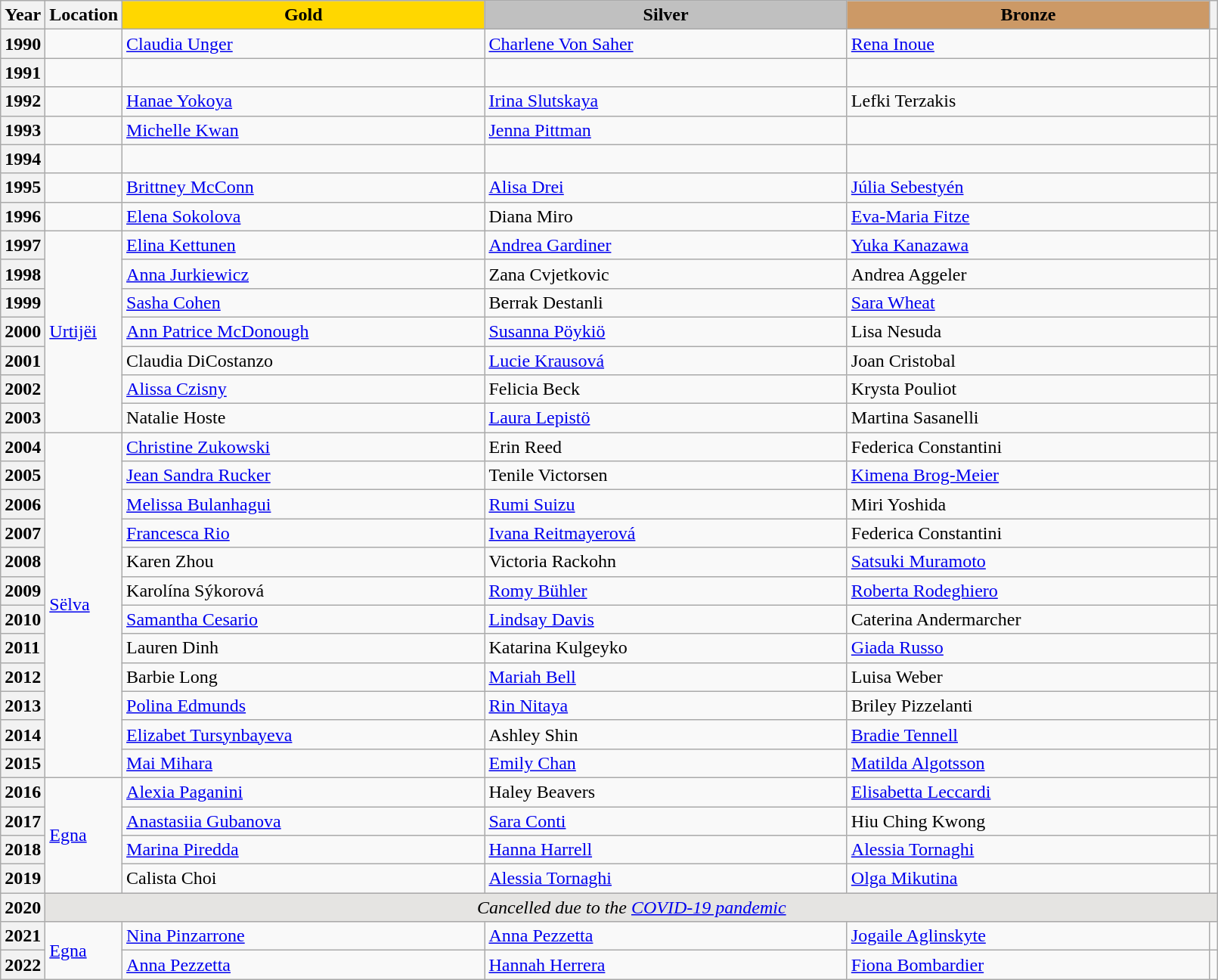<table class="wikitable unsortable" style="text-align:left; width:85%">
<tr>
<th scope="col" style="text-align:center">Year</th>
<th scope="col" style="text-align:center">Location</th>
<td scope="col" style="text-align:center; width:30%; background:gold"><strong>Gold</strong></td>
<td scope="col" style="text-align:center; width:30%; background:silver"><strong>Silver</strong></td>
<td scope="col" style="text-align:center; width:30%; background:#c96"><strong>Bronze</strong></td>
<th scope="col" style="text-align:center"></th>
</tr>
<tr>
<th scope="row" style="text-align:left">1990</th>
<td></td>
<td> <a href='#'>Claudia Unger</a></td>
<td> <a href='#'>Charlene Von Saher</a></td>
<td> <a href='#'>Rena Inoue</a></td>
<td></td>
</tr>
<tr>
<th scope="row" style="text-align:left">1991</th>
<td></td>
<td></td>
<td></td>
<td></td>
<td></td>
</tr>
<tr>
<th scope="row" style="text-align:left">1992</th>
<td></td>
<td> <a href='#'>Hanae Yokoya</a></td>
<td> <a href='#'>Irina Slutskaya</a></td>
<td> Lefki Terzakis</td>
<td></td>
</tr>
<tr>
<th scope="row" style="text-align:left">1993</th>
<td></td>
<td> <a href='#'>Michelle Kwan</a></td>
<td> <a href='#'>Jenna Pittman</a></td>
<td></td>
<td></td>
</tr>
<tr>
<th scope="row" style="text-align:left">1994</th>
<td></td>
<td></td>
<td></td>
<td></td>
<td></td>
</tr>
<tr>
<th scope="row" style="text-align:left">1995</th>
<td></td>
<td> <a href='#'>Brittney McConn</a></td>
<td> <a href='#'>Alisa Drei</a></td>
<td> <a href='#'>Júlia Sebestyén</a></td>
<td></td>
</tr>
<tr>
<th scope="row" style="text-align:left">1996</th>
<td></td>
<td> <a href='#'>Elena Sokolova</a></td>
<td> Diana Miro</td>
<td> <a href='#'>Eva-Maria Fitze</a></td>
<td></td>
</tr>
<tr>
<th scope="row" style="text-align:left">1997</th>
<td rowspan="7"><a href='#'>Urtijëi</a></td>
<td> <a href='#'>Elina Kettunen</a></td>
<td> <a href='#'>Andrea Gardiner</a></td>
<td> <a href='#'>Yuka Kanazawa</a></td>
<td></td>
</tr>
<tr>
<th scope="row" style="text-align:left">1998</th>
<td> <a href='#'>Anna Jurkiewicz</a></td>
<td> Zana Cvjetkovic</td>
<td> Andrea Aggeler</td>
<td></td>
</tr>
<tr>
<th scope="row" style="text-align:left">1999</th>
<td> <a href='#'>Sasha Cohen</a></td>
<td> Berrak Destanli</td>
<td> <a href='#'>Sara Wheat</a></td>
<td></td>
</tr>
<tr>
<th scope="row" style="text-align:left">2000</th>
<td> <a href='#'>Ann Patrice McDonough</a></td>
<td> <a href='#'>Susanna Pöykiö</a></td>
<td> Lisa Nesuda</td>
<td></td>
</tr>
<tr>
<th scope="row" style="text-align:left">2001</th>
<td> Claudia DiCostanzo</td>
<td> <a href='#'>Lucie Krausová</a></td>
<td> Joan Cristobal</td>
<td></td>
</tr>
<tr>
<th scope="row" style="text-align:left">2002</th>
<td> <a href='#'>Alissa Czisny</a></td>
<td> Felicia Beck</td>
<td> Krysta Pouliot</td>
<td></td>
</tr>
<tr>
<th scope="row" style="text-align:left">2003</th>
<td> Natalie Hoste</td>
<td> <a href='#'>Laura Lepistö</a></td>
<td> Martina Sasanelli</td>
<td></td>
</tr>
<tr>
<th scope="row" style="text-align:left">2004</th>
<td rowspan="12"><a href='#'>Sëlva</a></td>
<td> <a href='#'>Christine Zukowski</a></td>
<td> Erin Reed</td>
<td> Federica Constantini</td>
<td></td>
</tr>
<tr>
<th scope="row" style="text-align:left">2005</th>
<td> <a href='#'>Jean Sandra Rucker</a></td>
<td> Tenile Victorsen</td>
<td> <a href='#'>Kimena Brog-Meier</a></td>
<td></td>
</tr>
<tr>
<th scope="row" style="text-align:left">2006</th>
<td> <a href='#'>Melissa Bulanhagui</a></td>
<td> <a href='#'>Rumi Suizu</a></td>
<td> Miri Yoshida</td>
<td></td>
</tr>
<tr>
<th scope="row" style="text-align:left">2007</th>
<td> <a href='#'>Francesca Rio</a></td>
<td> <a href='#'>Ivana Reitmayerová</a></td>
<td> Federica Constantini</td>
<td></td>
</tr>
<tr>
<th scope="row" style="text-align:left">2008</th>
<td> Karen Zhou</td>
<td> Victoria Rackohn</td>
<td> <a href='#'>Satsuki Muramoto</a></td>
<td></td>
</tr>
<tr>
<th scope="row" style="text-align:left">2009</th>
<td> Karolína Sýkorová</td>
<td> <a href='#'>Romy Bühler</a></td>
<td> <a href='#'>Roberta Rodeghiero</a></td>
<td></td>
</tr>
<tr>
<th scope="row" style="text-align:left">2010</th>
<td> <a href='#'>Samantha Cesario</a></td>
<td> <a href='#'>Lindsay Davis</a></td>
<td> Caterina Andermarcher</td>
<td></td>
</tr>
<tr>
<th scope="row" style="text-align:left">2011</th>
<td> Lauren Dinh</td>
<td> Katarina Kulgeyko</td>
<td> <a href='#'>Giada Russo</a></td>
<td></td>
</tr>
<tr>
<th scope="row" style="text-align:left">2012</th>
<td> Barbie Long</td>
<td> <a href='#'>Mariah Bell</a></td>
<td> Luisa Weber</td>
<td></td>
</tr>
<tr>
<th scope="row" style="text-align:left">2013</th>
<td> <a href='#'>Polina Edmunds</a></td>
<td> <a href='#'>Rin Nitaya</a></td>
<td> Briley Pizzelanti</td>
<td></td>
</tr>
<tr>
<th scope="row" style="text-align:left">2014</th>
<td> <a href='#'>Elizabet Tursynbayeva</a></td>
<td> Ashley Shin</td>
<td> <a href='#'>Bradie Tennell</a></td>
<td></td>
</tr>
<tr>
<th scope="row" style="text-align:left">2015</th>
<td> <a href='#'>Mai Mihara</a></td>
<td> <a href='#'>Emily Chan</a></td>
<td> <a href='#'>Matilda Algotsson</a></td>
<td></td>
</tr>
<tr>
<th scope="row" style="text-align:left">2016</th>
<td rowspan="4"><a href='#'>Egna</a></td>
<td> <a href='#'>Alexia Paganini</a></td>
<td> Haley Beavers</td>
<td> <a href='#'>Elisabetta Leccardi</a></td>
<td></td>
</tr>
<tr>
<th scope="row" style="text-align:left">2017</th>
<td> <a href='#'>Anastasiia Gubanova</a></td>
<td> <a href='#'>Sara Conti</a></td>
<td> Hiu Ching Kwong</td>
<td></td>
</tr>
<tr>
<th scope="row" style="text-align:left">2018</th>
<td> <a href='#'>Marina Piredda</a></td>
<td> <a href='#'>Hanna Harrell</a></td>
<td> <a href='#'>Alessia Tornaghi</a></td>
<td></td>
</tr>
<tr>
<th scope="row" style="text-align:left">2019</th>
<td> Calista Choi</td>
<td> <a href='#'>Alessia Tornaghi</a></td>
<td> <a href='#'>Olga Mikutina</a></td>
<td></td>
</tr>
<tr>
<th scope="row" style="text-align:left">2020</th>
<td colspan="5" align=center bgcolor="e5e4e2"><em>Cancelled due to the <a href='#'>COVID-19 pandemic</a></em></td>
</tr>
<tr>
<th scope="row" style="text-align:left">2021</th>
<td rowspan="2"><a href='#'>Egna</a></td>
<td> <a href='#'>Nina Pinzarrone</a></td>
<td> <a href='#'>Anna Pezzetta</a></td>
<td> <a href='#'>Jogaile Aglinskyte</a></td>
<td></td>
</tr>
<tr>
<th scope="row" style="text-align:left">2022</th>
<td> <a href='#'>Anna Pezzetta</a></td>
<td> <a href='#'>Hannah Herrera</a></td>
<td> <a href='#'>Fiona Bombardier</a></td>
<td></td>
</tr>
</table>
